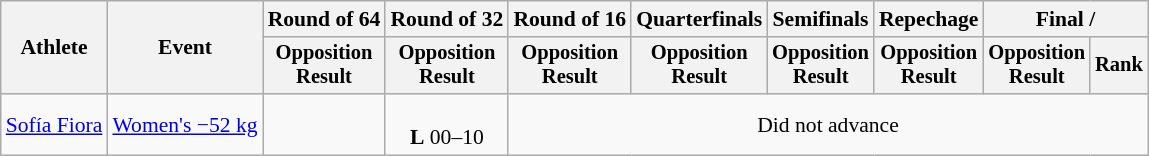<table class="wikitable" style="font-size:90%">
<tr>
<th rowspan="2">Athlete</th>
<th rowspan="2">Event</th>
<th>Round of 64</th>
<th>Round of 32</th>
<th>Round of 16</th>
<th>Quarterfinals</th>
<th>Semifinals</th>
<th>Repechage</th>
<th colspan=2>Final / </th>
</tr>
<tr style="font-size:95%">
<th>Opposition<br>Result</th>
<th>Opposition<br>Result</th>
<th>Opposition<br>Result</th>
<th>Opposition<br>Result</th>
<th>Opposition<br>Result</th>
<th>Opposition<br>Result</th>
<th>Opposition<br>Result</th>
<th>Rank</th>
</tr>
<tr align=center>
<td align=left><a href='#'>Sofía Fiora</a></td>
<td align=left><a href='#'>Women's −52 kg</a></td>
<td></td>
<td><br><strong>L</strong> 00–10</td>
<td colspan=6>Did not advance</td>
</tr>
</table>
